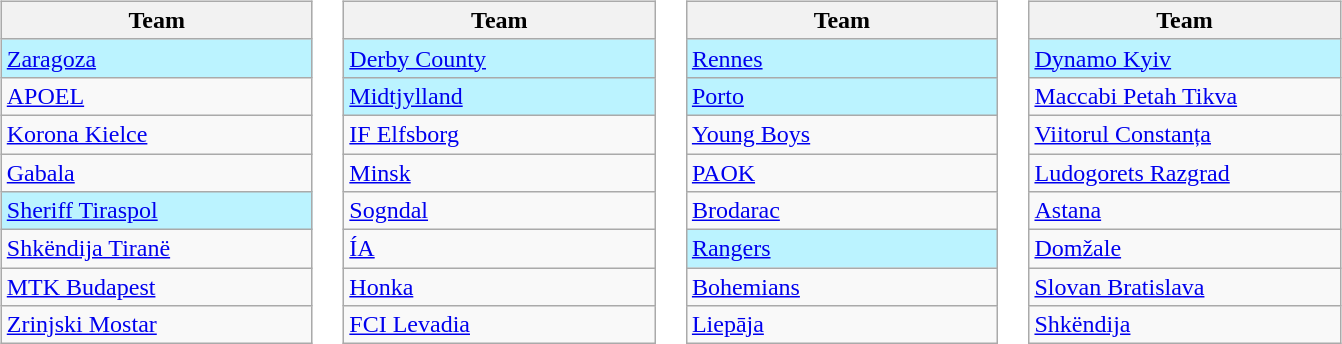<table>
<tr valign=top>
<td><br><table class="wikitable">
<tr>
<th width=200>Team</th>
</tr>
<tr bgcolor=#BBF3FF>
<td> <a href='#'>Zaragoza</a></td>
</tr>
<tr>
<td> <a href='#'>APOEL</a></td>
</tr>
<tr>
<td> <a href='#'>Korona Kielce</a></td>
</tr>
<tr>
<td> <a href='#'>Gabala</a></td>
</tr>
<tr bgcolor=#BBF3FF>
<td> <a href='#'>Sheriff Tiraspol</a></td>
</tr>
<tr>
<td> <a href='#'>Shkëndija Tiranë</a></td>
</tr>
<tr>
<td> <a href='#'>MTK Budapest</a></td>
</tr>
<tr>
<td> <a href='#'>Zrinjski Mostar</a></td>
</tr>
</table>
</td>
<td><br><table class="wikitable">
<tr>
<th width=200>Team</th>
</tr>
<tr bgcolor=#BBF3FF>
<td> <a href='#'>Derby County</a></td>
</tr>
<tr bgcolor=#BBF3FF>
<td> <a href='#'>Midtjylland</a></td>
</tr>
<tr>
<td> <a href='#'>IF Elfsborg</a></td>
</tr>
<tr>
<td> <a href='#'>Minsk</a></td>
</tr>
<tr>
<td> <a href='#'>Sogndal</a></td>
</tr>
<tr>
<td> <a href='#'>ÍA</a></td>
</tr>
<tr>
<td> <a href='#'>Honka</a></td>
</tr>
<tr>
<td> <a href='#'>FCI Levadia</a></td>
</tr>
</table>
</td>
<td><br><table class="wikitable">
<tr>
<th width=200>Team</th>
</tr>
<tr bgcolor=#BBF3FF>
<td> <a href='#'>Rennes</a></td>
</tr>
<tr bgcolor=#BBF3FF>
<td> <a href='#'>Porto</a></td>
</tr>
<tr>
<td> <a href='#'>Young Boys</a></td>
</tr>
<tr>
<td> <a href='#'>PAOK</a></td>
</tr>
<tr>
<td> <a href='#'>Brodarac</a></td>
</tr>
<tr bgcolor=#BBF3FF>
<td> <a href='#'>Rangers</a></td>
</tr>
<tr>
<td> <a href='#'>Bohemians</a></td>
</tr>
<tr>
<td> <a href='#'>Liepāja</a></td>
</tr>
</table>
</td>
<td><br><table class="wikitable">
<tr>
<th width=200>Team</th>
</tr>
<tr bgcolor=#BBF3FF>
<td> <a href='#'>Dynamo Kyiv</a></td>
</tr>
<tr>
<td> <a href='#'>Maccabi Petah Tikva</a></td>
</tr>
<tr>
<td> <a href='#'>Viitorul Constanța</a></td>
</tr>
<tr>
<td> <a href='#'>Ludogorets Razgrad</a></td>
</tr>
<tr>
<td> <a href='#'>Astana</a></td>
</tr>
<tr>
<td> <a href='#'>Domžale</a></td>
</tr>
<tr>
<td> <a href='#'>Slovan Bratislava</a></td>
</tr>
<tr>
<td> <a href='#'>Shkëndija</a></td>
</tr>
</table>
</td>
</tr>
</table>
